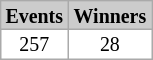<table class="wikitable plainrowheaders" style="background:#fff; font-size:83%; line-height:13px; border:grey solid 1px; border-collapse:collapse;">
<tr style="background:#ccc; text-align:center;">
<th style="background:#ccc;" width="20">Events</th>
<th style="background:#ccc;" width="50">Winners</th>
</tr>
<tr>
<td align=center>257</td>
<td align=center>28</td>
</tr>
</table>
